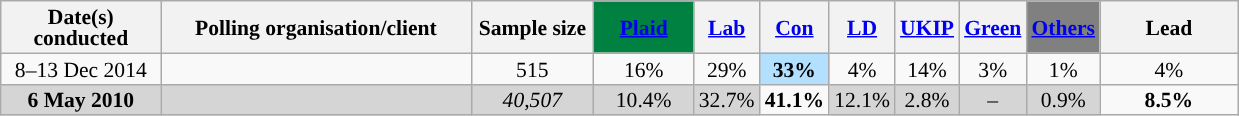<table class="wikitable sortable" style="text-align:center;font-size:90%;line-height:14px">
<tr>
<th ! style="width:100px;">Date(s)<br>conducted</th>
<th style="width:200px;">Polling organisation/client</th>
<th class="unsortable" style="width:75px;">Sample size</th>
<th class="unsortable" style="background:#008142; width:60px;"><a href='#'><span>Plaid</span></a></th>
<th class="unsortable" style="background:"><a href='#'><span>Lab</span></a></th>
<th class="unsortable" style="background:"><a href='#'><span>Con</span></a></th>
<th class="unsortable" style="background:"><a href='#'><span>LD</span></a></th>
<th class="unsortable" style="background:"><a href='#'><span>UKIP</span></a></th>
<th class="unsortable" style="background:"><a href='#'><span>Green</span></a></th>
<th class="unsortable" style="background:gray; width:60x;"><a href='#'><span>Others</span></a></th>
<th class="unsortable" style="width:85px;">Lead</th>
</tr>
<tr>
<td>8–13 Dec 2014</td>
<td></td>
<td>515</td>
<td>16%</td>
<td>29%</td>
<td style="background:#B3E0FF"><strong>33%</strong></td>
<td>4%</td>
<td>14%</td>
<td>3%</td>
<td>1%</td>
<td style="background:">4%</td>
</tr>
<tr>
<td style="background:#D5D5D5"><strong>6 May 2010</strong></td>
<td style="background:#D5D5D5"></td>
<td style="background:#D5D5D5"><em>40,507</em></td>
<td style="background:#D5D5D5">10.4%</td>
<td style="background:#D5D5D5">32.7%</td>
<td style="background:"><strong>41.1%</strong></td>
<td style="background:#D5D5D5">12.1%</td>
<td style="background:#D5D5D5">2.8%</td>
<td style="background:#D5D5D5">–</td>
<td style="background:#D5D5D5">0.9%</td>
<td style="background:"><strong>8.5% </strong></td>
</tr>
</table>
